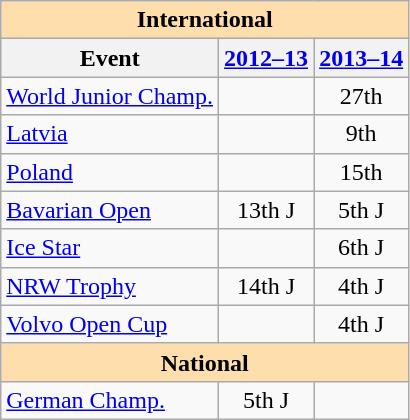<table class="wikitable" style="text-align:center">
<tr>
<th style="background-color: #ffdead; " colspan=3 align=center>International</th>
</tr>
<tr>
<th>Event</th>
<th><a href='#'>2012–13</a></th>
<th><a href='#'>2013–14</a></th>
</tr>
<tr>
<td align=left><a href='#'>World Junior Champ.</a></td>
<td></td>
<td>27th</td>
</tr>
<tr>
<td align=left> <a href='#'>Latvia</a></td>
<td></td>
<td>9th</td>
</tr>
<tr>
<td align=left> <a href='#'>Poland</a></td>
<td></td>
<td>15th</td>
</tr>
<tr>
<td align=left><a href='#'>Bavarian Open</a></td>
<td>13th J</td>
<td>5th J</td>
</tr>
<tr>
<td align=left><a href='#'>Ice Star</a></td>
<td></td>
<td>6th J</td>
</tr>
<tr>
<td align=left><a href='#'>NRW Trophy</a></td>
<td>14th J</td>
<td>4th J</td>
</tr>
<tr>
<td align=left><a href='#'>Volvo Open Cup</a></td>
<td></td>
<td>4th J</td>
</tr>
<tr>
<th style="background-color: #ffdead; " colspan=3 align=center>National</th>
</tr>
<tr>
<td align=left><a href='#'>German Champ.</a></td>
<td>5th J</td>
<td></td>
</tr>
</table>
